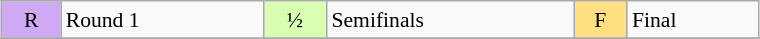<table class="wikitable" style="margin:0.5em auto; font-size:90%; line-height:1.25em;" width=40%;>
<tr>
<td bgcolor="#D0A9F5" align=center>R</td>
<td>Round 1</td>
<td bgcolor="#D9FFB2" align=center>½</td>
<td>Semifinals</td>
<td bgcolor="#FFDF80" align=center>F</td>
<td>Final</td>
</tr>
<tr>
</tr>
</table>
